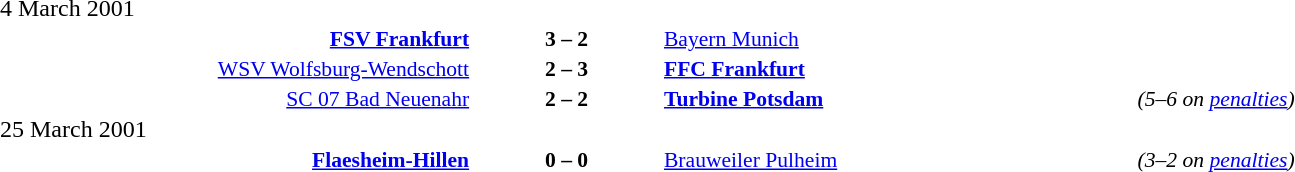<table width=100% cellspacing=1>
<tr>
<th width=25%></th>
<th width=10%></th>
<th width=25%></th>
<th></th>
</tr>
<tr>
<td>4 March 2001</td>
</tr>
<tr style=font-size:90%>
<td align=right><strong><a href='#'>FSV Frankfurt</a></strong></td>
<td align=center><strong>3 – 2</strong></td>
<td><a href='#'>Bayern Munich</a></td>
</tr>
<tr style=font-size:90%>
<td align=right><a href='#'>WSV Wolfsburg-Wendschott</a></td>
<td align=center><strong>2 – 3</strong></td>
<td><strong><a href='#'>FFC Frankfurt</a></strong></td>
</tr>
<tr style=font-size:90%>
<td align=right><a href='#'>SC 07 Bad Neuenahr</a></td>
<td align=center><strong>2 – 2</strong></td>
<td><strong><a href='#'>Turbine Potsdam</a></strong></td>
<td><em>(5–6 on <a href='#'>penalties</a>)</em></td>
</tr>
<tr>
<td>25 March 2001</td>
</tr>
<tr style=font-size:90%>
<td align=right><strong><a href='#'>Flaesheim-Hillen</a></strong></td>
<td align=center><strong>0 – 0</strong></td>
<td><a href='#'>Brauweiler Pulheim</a></td>
<td><em>(3–2 on <a href='#'>penalties</a>)</em></td>
</tr>
</table>
